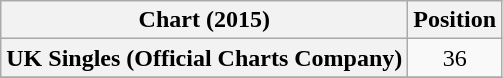<table class="wikitable plainrowheaders sortable" style="text-align:center">
<tr>
<th scope="col">Chart (2015)</th>
<th scope="col">Position</th>
</tr>
<tr>
<th scope="row">UK Singles (Official Charts Company)</th>
<td>36</td>
</tr>
<tr>
</tr>
</table>
